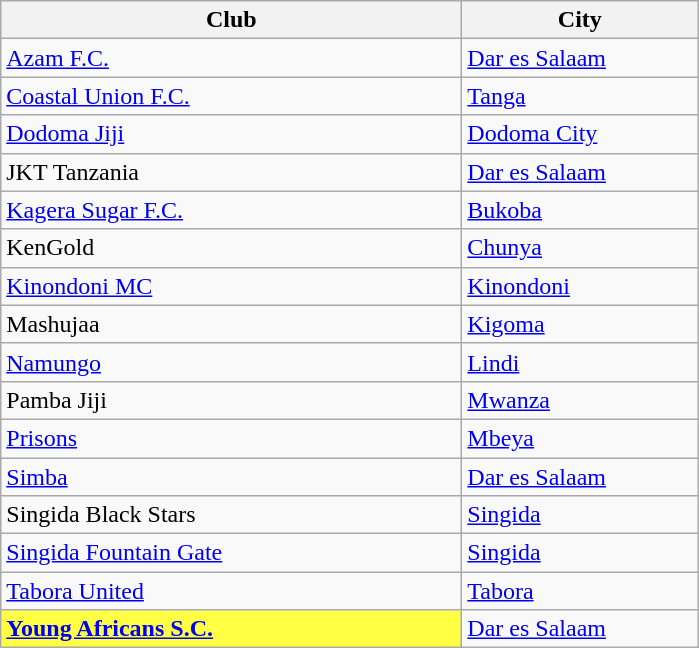<table class="wikitable sortable">
<tr>
<th width="300px">Club</th>
<th width="150px">City</th>
</tr>
<tr>
<td><a href='#'>Azam F.C.</a></td>
<td><a href='#'>Dar es Salaam</a></td>
</tr>
<tr>
<td><a href='#'>Coastal Union F.C.</a></td>
<td><a href='#'>Tanga</a></td>
</tr>
<tr>
<td><a href='#'>Dodoma Jiji</a></td>
<td><a href='#'>Dodoma City</a></td>
</tr>
<tr>
<td>JKT Tanzania</td>
<td><a href='#'>Dar es Salaam</a></td>
</tr>
<tr>
<td><a href='#'>Kagera Sugar F.C.</a></td>
<td><a href='#'>Bukoba</a></td>
</tr>
<tr>
<td>KenGold</td>
<td><a href='#'>Chunya</a></td>
</tr>
<tr>
<td><a href='#'>Kinondoni MC</a></td>
<td><a href='#'>Kinondoni</a></td>
</tr>
<tr>
<td>Mashujaa</td>
<td><a href='#'>Kigoma</a></td>
</tr>
<tr>
<td><a href='#'>Namungo</a></td>
<td><a href='#'>Lindi</a></td>
</tr>
<tr>
<td>Pamba Jiji</td>
<td><a href='#'>Mwanza</a></td>
</tr>
<tr>
<td><a href='#'>Prisons</a></td>
<td><a href='#'>Mbeya</a></td>
</tr>
<tr>
<td><a href='#'>Simba</a></td>
<td><a href='#'>Dar es Salaam</a></td>
</tr>
<tr>
<td>Singida Black Stars</td>
<td><a href='#'>Singida</a></td>
</tr>
<tr>
<td><a href='#'>Singida Fountain Gate</a></td>
<td><a href='#'>Singida</a></td>
</tr>
<tr>
<td><a href='#'>Tabora United</a></td>
<td><a href='#'>Tabora</a></td>
</tr>
<tr>
<td bgcolor=#ffff44><strong><a href='#'>Young Africans S.C.</a></strong></td>
<td><a href='#'>Dar es Salaam</a></td>
</tr>
</table>
